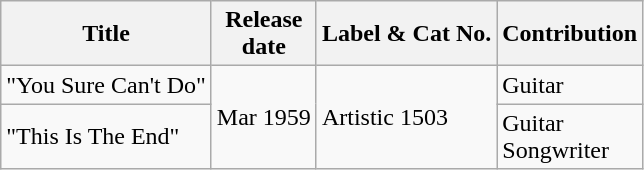<table class="wikitable">
<tr>
<th>Title</th>
<th>Release<br>date</th>
<th>Label & Cat No.</th>
<th>Contribution</th>
</tr>
<tr>
<td>"You Sure Can't Do"</td>
<td rowspan="2">Mar 1959</td>
<td rowspan="2">Artistic 1503</td>
<td>Guitar</td>
</tr>
<tr>
<td>"This Is The End"</td>
<td>Guitar<br>Songwriter</td>
</tr>
</table>
